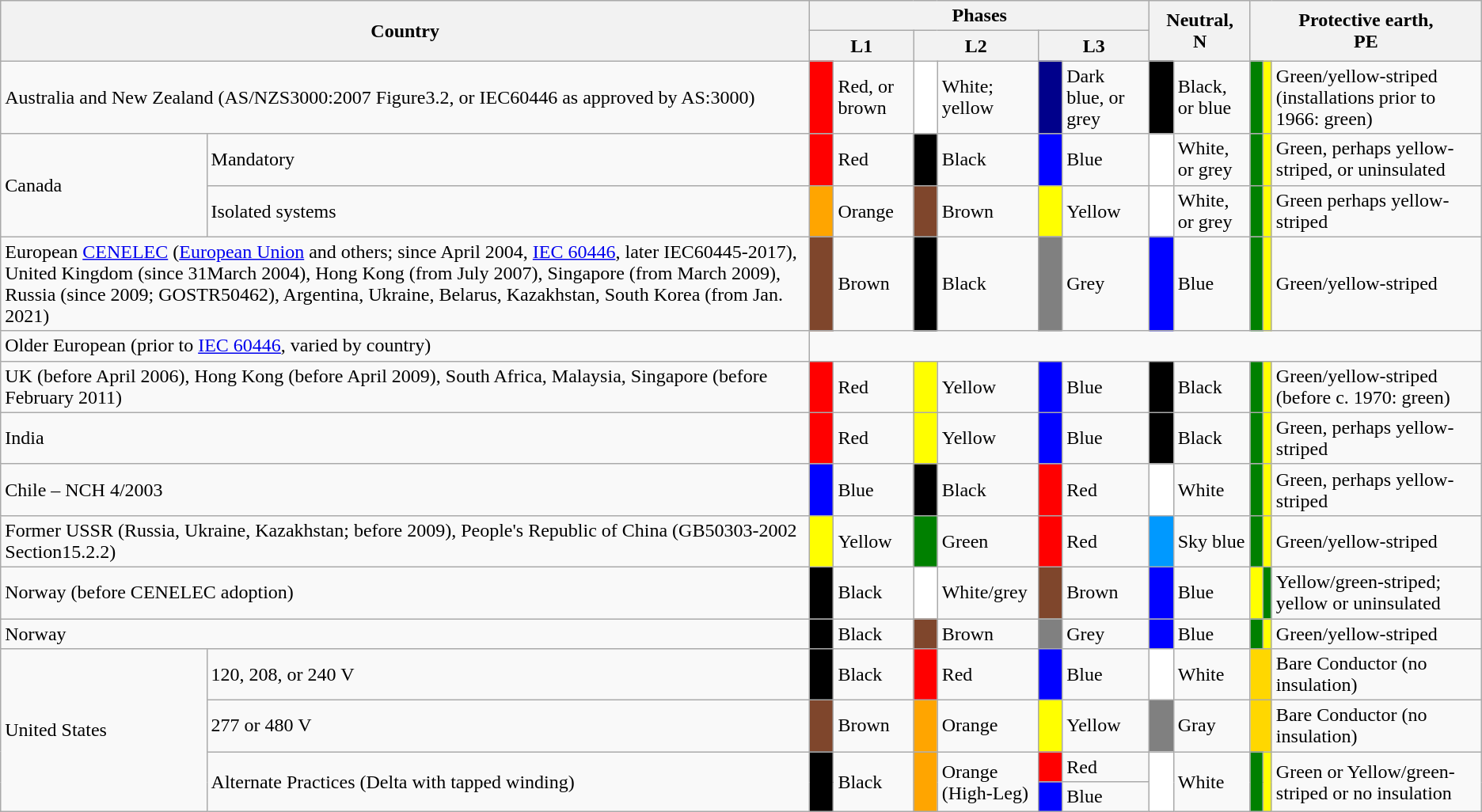<table class="wikitable">
<tr>
<th rowspan=2 colspan=2>Country</th>
<th colspan=6>Phases</th>
<th rowspan=2 colspan=2>Neutral, <br>N</th>
<th rowspan=2 colspan=3>Protective earth, <br>PE</th>
</tr>
<tr>
<th colspan=2>L1</th>
<th colspan=2>L2</th>
<th colspan=2>L3</th>
</tr>
<tr>
<td colspan=2>Australia and New Zealand (AS/NZS3000:2007 Figure3.2, or IEC60446 as approved by AS:3000)</td>
<td style="padding:0.2em 0.6em; background:red;"></td>
<td>Red, or brown</td>
<td style="padding:0.2em 0.6em; background:white;"></td>
<td>White;  yellow</td>
<td style="padding:0.2em 0.6em; background:darkblue;"></td>
<td>Dark blue, or grey</td>
<td style="padding:0.2em 0.6em; background:black;"></td>
<td>Black, or blue</td>
<td style="background:green; padding:0.2em 0.3em;"></td>
<td style="padding:0.2em; background:yellow;"></td>
<td>Green/yellow-striped (installations prior to 1966: green)</td>
</tr>
<tr>
<td rowspan=2>Canada</td>
<td>Mandatory</td>
<td style="background:red;"></td>
<td>Red</td>
<td style="background:black;"></td>
<td>Black</td>
<td style="background:blue;"></td>
<td>Blue</td>
<td style="background:white;"></td>
<td>White, or grey</td>
<td style="background:green;"></td>
<td style="padding:0.2em; background:yellow;"></td>
<td>Green, perhaps yellow-striped, or uninsulated</td>
</tr>
<tr>
<td>Isolated systems</td>
<td style="background:orange;"></td>
<td>Orange</td>
<td style="background:#7f462c;"></td>
<td>Brown</td>
<td style="background:yellow;"></td>
<td>Yellow</td>
<td style="background:white;"></td>
<td>White, or grey</td>
<td style="background:green;"></td>
<td style="padding:0.2em; background:yellow;"></td>
<td>Green perhaps yellow-striped</td>
</tr>
<tr>
<td colspan=2>European <a href='#'>CENELEC</a> (<a href='#'>European Union</a> and others; since April 2004, <a href='#'>IEC 60446</a>, later IEC60445-2017), United Kingdom (since 31March 2004), Hong Kong (from July 2007), Singapore (from March 2009), Russia (since 2009; GOSTR50462), Argentina, Ukraine, Belarus, Kazakhstan, South Korea (from Jan. 2021)</td>
<td style="background:#7f462c;"></td>
<td>Brown</td>
<td style="background:black;"></td>
<td>Black</td>
<td style="background:gray;"></td>
<td>Grey</td>
<td style="background:blue;"></td>
<td>Blue</td>
<td style="background:green;"></td>
<td style="padding:0.2em; background:yellow;"></td>
<td>Green/yellow-striped</td>
</tr>
<tr>
<td colspan=2>Older European (prior to <a href='#'>IEC 60446</a>, varied by country)</td>
</tr>
<tr>
<td colspan=2>UK (before April 2006), Hong Kong (before April 2009), South Africa, Malaysia, Singapore (before February 2011)</td>
<td style="background:red;"></td>
<td>Red</td>
<td style="background:yellow;"></td>
<td>Yellow</td>
<td style="background:blue;"></td>
<td>Blue</td>
<td style="background:black;"></td>
<td>Black</td>
<td style="background:green;"></td>
<td style="padding:0.2em; background:yellow;"></td>
<td>Green/yellow-striped (before c. 1970: green)</td>
</tr>
<tr>
<td colspan=2>India</td>
<td style="background:red;"></td>
<td>Red</td>
<td style="background:yellow;"></td>
<td>Yellow</td>
<td style="background:blue;"></td>
<td>Blue</td>
<td style="background:black;"></td>
<td>Black</td>
<td style="background:green;"></td>
<td style="padding:0.2em; background:yellow;"></td>
<td>Green, perhaps yellow-striped</td>
</tr>
<tr>
<td colspan=2>Chile – NCH 4/2003</td>
<td style="background:blue;"></td>
<td>Blue</td>
<td style="background:black;"></td>
<td>Black</td>
<td style="background:red;"></td>
<td>Red</td>
<td style="background:white;"></td>
<td>White</td>
<td style="background:green;"></td>
<td style="padding:0.2em; background:yellow;"></td>
<td>Green, perhaps yellow-striped</td>
</tr>
<tr>
<td colspan=2>Former USSR (Russia, Ukraine, Kazakhstan; before 2009), People's Republic of China (GB50303-2002 Section15.2.2)</td>
<td style="background:yellow;"></td>
<td>Yellow</td>
<td style="background:green;"></td>
<td>Green</td>
<td style="background:red;"></td>
<td>Red</td>
<td style="background:#09f;"></td>
<td>Sky blue</td>
<td style="background:green;"></td>
<td style="padding:0.2em; background:yellow;"></td>
<td>Green/yellow-striped</td>
</tr>
<tr>
<td colspan=2>Norway (before CENELEC adoption)</td>
<td style="background:black;"></td>
<td>Black</td>
<td style="background:white;"></td>
<td>White/grey</td>
<td style="background:#7f462c;"></td>
<td>Brown</td>
<td style="background:blue;"></td>
<td>Blue</td>
<td style="background:yellow;"></td>
<td style="padding:0.2em; background:green;"></td>
<td>Yellow/green-striped;  yellow or uninsulated</td>
</tr>
<tr>
<td colspan=2>Norway </td>
<td style="background:black;"></td>
<td>Black</td>
<td style="background:#7f462c;"></td>
<td>Brown</td>
<td style="background:gray"></td>
<td>Grey</td>
<td style="background:blue;"></td>
<td>Blue</td>
<td style="background:green;"></td>
<td style="padding:0.2em; background:yellow;"></td>
<td>Green/yellow-striped</td>
</tr>
<tr>
<td rowspan="5">United States</td>
<td>120, 208, or 240 V</td>
<td style="background:black;"></td>
<td>Black</td>
<td style="background:red;"></td>
<td>Red</td>
<td style="background:blue;"></td>
<td>Blue</td>
<td style="background:white;"></td>
<td>White</td>
<td colspan=2 style="background:gold;"></td>
<td>Bare Conductor (no insulation)</td>
</tr>
<tr>
<td>277 or 480 V</td>
<td style="background:#7f462c;"></td>
<td>Brown</td>
<td style="background:orange;"></td>
<td>Orange</td>
<td style="background:yellow;"></td>
<td>Yellow</td>
<td style="background:gray;"></td>
<td>Gray</td>
<td colspan=2 style="background:gold;"></td>
<td>Bare Conductor (no insulation)</td>
</tr>
<tr>
<td rowspan="3">Alternate Practices (Delta with tapped winding)</td>
<td rowspan="2" style="background:black;"></td>
<td rowspan="2">Black</td>
<td rowspan="2" style="background:orange;"></td>
<td rowspan="2">Orange<br>(High-Leg)</td>
<td style="background:red;"></td>
<td>Red</td>
<td rowspan="2" style="background:white;"></td>
<td rowspan="2">White</td>
<td rowspan="2" style="background:green;"></td>
<td rowspan="2" style="padding:0.2em; background:yellow;"></td>
<td rowspan="2">Green or Yellow/green-striped or no insulation</td>
</tr>
<tr>
<td style="background:blue;"></td>
<td>Blue</td>
</tr>
</table>
